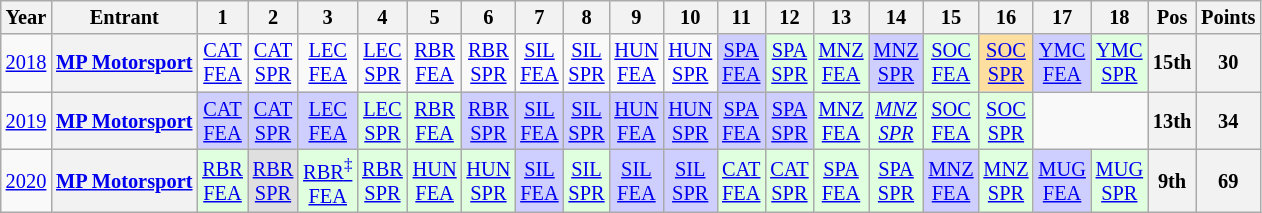<table class="wikitable" style="text-align:center; font-size:85%">
<tr>
<th>Year</th>
<th>Entrant</th>
<th>1</th>
<th>2</th>
<th>3</th>
<th>4</th>
<th>5</th>
<th>6</th>
<th>7</th>
<th>8</th>
<th>9</th>
<th>10</th>
<th>11</th>
<th>12</th>
<th>13</th>
<th>14</th>
<th>15</th>
<th>16</th>
<th>17</th>
<th>18</th>
<th>Pos</th>
<th>Points</th>
</tr>
<tr>
<td><a href='#'>2018</a></td>
<th nowrap><a href='#'>MP Motorsport</a></th>
<td><a href='#'>CAT<br>FEA</a></td>
<td><a href='#'>CAT<br>SPR</a></td>
<td><a href='#'>LEC<br>FEA</a></td>
<td><a href='#'>LEC<br>SPR</a></td>
<td><a href='#'>RBR<br>FEA</a></td>
<td><a href='#'>RBR<br>SPR</a></td>
<td><a href='#'>SIL<br>FEA</a></td>
<td><a href='#'>SIL<br>SPR</a></td>
<td><a href='#'>HUN<br>FEA</a></td>
<td><a href='#'>HUN<br>SPR</a></td>
<td style="background:#CFCFFF;"><a href='#'>SPA<br>FEA</a><br></td>
<td style="background:#DFFFDF;"><a href='#'>SPA<br>SPR</a><br></td>
<td style="background:#DFFFDF;"><a href='#'>MNZ<br>FEA</a><br></td>
<td style="background:#CFCFFF;"><a href='#'>MNZ<br>SPR</a><br></td>
<td style="background:#DFFFDF;"><a href='#'>SOC<br>FEA</a><br></td>
<td style="background:#FFDF9F;"><a href='#'>SOC<br>SPR</a><br></td>
<td style="background:#CFCFFF;"><a href='#'>YMC<br>FEA</a><br></td>
<td style="background:#DFFFDF;"><a href='#'>YMC<br>SPR</a><br></td>
<th>15th</th>
<th>30</th>
</tr>
<tr>
<td><a href='#'>2019</a></td>
<th nowrap><a href='#'>MP Motorsport</a></th>
<td style="background:#CFCFFF;"><a href='#'>CAT<br>FEA</a><br></td>
<td style="background:#CFCFFF;"><a href='#'>CAT<br>SPR</a><br></td>
<td style="background:#CFCFFF;"><a href='#'>LEC<br>FEA</a><br></td>
<td style="background:#DFFFDF;"><a href='#'>LEC<br>SPR</a><br></td>
<td style="background:#DFFFDF;"><a href='#'>RBR<br>FEA</a><br></td>
<td style="background:#CFCFFF;"><a href='#'>RBR<br>SPR</a><br></td>
<td style="background:#CFCFFF;"><a href='#'>SIL<br>FEA</a><br></td>
<td style="background:#CFCFFF;"><a href='#'>SIL<br>SPR</a><br></td>
<td style="background:#CFCFFF;"><a href='#'>HUN<br>FEA</a><br></td>
<td style="background:#CFCFFF;"><a href='#'>HUN<br>SPR</a><br></td>
<td style="background:#CFCFFF;"><a href='#'>SPA<br>FEA</a><br></td>
<td style="background:#CFCFFF;"><a href='#'>SPA<br>SPR</a><br></td>
<td style="background:#DFFFDF;"><a href='#'>MNZ<br>FEA</a><br></td>
<td style="background:#DFFFDF;"><em><a href='#'>MNZ<br>SPR</a></em><br></td>
<td style="background:#DFFFDF;"><a href='#'>SOC<br>FEA</a><br></td>
<td style="background:#DFFFDF;"><a href='#'>SOC<br>SPR</a><br></td>
<td colspan=2></td>
<th>13th</th>
<th>34</th>
</tr>
<tr>
<td><a href='#'>2020</a></td>
<th nowrap><a href='#'>MP Motorsport</a></th>
<td style="background:#DFFFDF;"><a href='#'>RBR<br>FEA</a><br></td>
<td style="background:#DFDFDF;"><a href='#'>RBR<br>SPR</a><br></td>
<td style="background:#DFFFDF;"><a href='#'>RBR<sup>‡</sup><br>FEA</a><br></td>
<td style="background:#DFFFDF;"><a href='#'>RBR<br>SPR</a><br></td>
<td style="background:#DFFFDF;"><a href='#'>HUN<br>FEA</a><br></td>
<td style="background:#DFFFDF;"><a href='#'>HUN<br>SPR</a><br></td>
<td style="background:#CFCFFF;"><a href='#'>SIL<br>FEA</a><br></td>
<td style="background:#DFFFDF;"><a href='#'>SIL<br>SPR</a><br></td>
<td style="background:#CFCFFF;"><a href='#'>SIL<br>FEA</a><br></td>
<td style="background:#CFCFFF;"><a href='#'>SIL<br>SPR</a><br></td>
<td style="background:#DFFFDF;"><a href='#'>CAT<br>FEA</a><br></td>
<td style="background:#DFFFDF;"><a href='#'>CAT<br>SPR</a><br></td>
<td style="background:#DFFFDF;"><a href='#'>SPA<br>FEA</a><br></td>
<td style="background:#DFFFDF;"><a href='#'>SPA<br>SPR</a><br></td>
<td style="background:#CFCFFF;"><a href='#'>MNZ<br>FEA</a><br></td>
<td style="background:#DFFFDF;"><a href='#'>MNZ<br>SPR</a><br></td>
<td style="background:#CFCFFF;"><a href='#'>MUG<br>FEA</a><br></td>
<td style="background:#DFFFDF;"><a href='#'>MUG<br>SPR</a><br></td>
<th>9th</th>
<th>69</th>
</tr>
</table>
